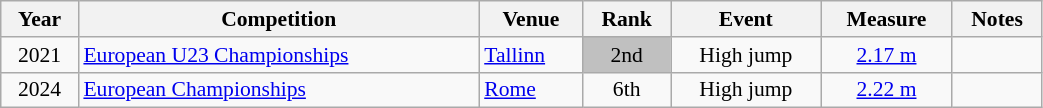<table class="wikitable" width=55% style="font-size:90%; text-align:center;">
<tr>
<th>Year</th>
<th>Competition</th>
<th>Venue</th>
<th>Rank</th>
<th>Event</th>
<th>Measure</th>
<th>Notes</th>
</tr>
<tr>
<td>2021</td>
<td align=left><a href='#'>European U23 Championships</a></td>
<td align=left> <a href='#'>Tallinn</a></td>
<td bgcolor=silver>2nd</td>
<td>High jump</td>
<td><a href='#'>2.17 m</a></td>
<td></td>
</tr>
<tr>
<td>2024</td>
<td align=left><a href='#'>European Championships</a></td>
<td align=left> <a href='#'>Rome</a></td>
<td>6th</td>
<td>High jump</td>
<td><a href='#'>2.22 m</a></td>
<td></td>
</tr>
</table>
